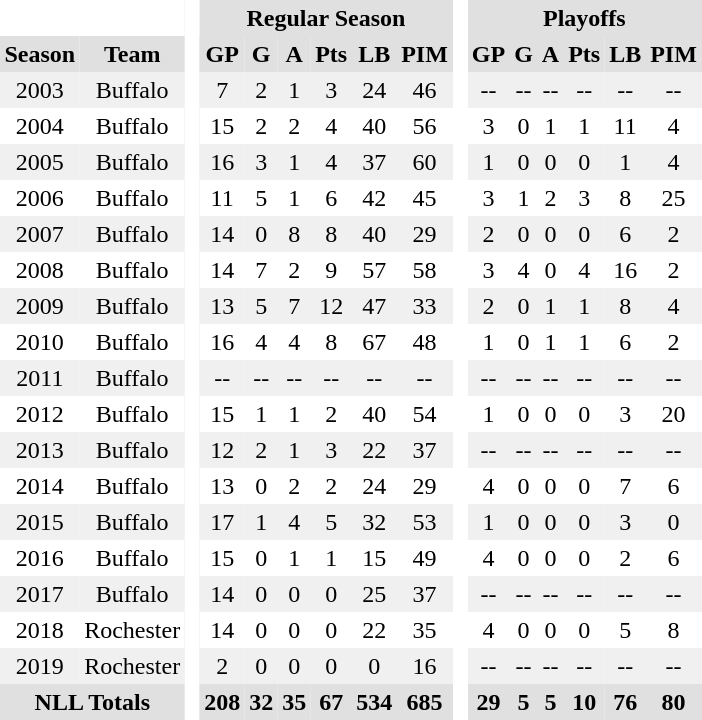<table BORDER="0" CELLPADDING="3" CELLSPACING="0">
<tr ALIGN="center" bgcolor="#e0e0e0">
<th colspan="2" bgcolor="#ffffff"> </th>
<th rowspan="104" bgcolor="#ffffff"> </th>
<th colspan="6">Regular Season</th>
<th rowspan="104" bgcolor="#ffffff"> </th>
<th colspan="6">Playoffs</th>
</tr>
<tr ALIGN="center" bgcolor="#e0e0e0">
<th>Season</th>
<th>Team</th>
<th>GP</th>
<th>G</th>
<th>A</th>
<th>Pts</th>
<th>LB</th>
<th>PIM</th>
<th>GP</th>
<th>G</th>
<th>A</th>
<th>Pts</th>
<th>LB</th>
<th>PIM</th>
</tr>
<tr ALIGN="center" bgcolor="#f0f0f0">
<td>2003</td>
<td>Buffalo</td>
<td>7</td>
<td>2</td>
<td>1</td>
<td>3</td>
<td>24</td>
<td>46</td>
<td>--</td>
<td>--</td>
<td>--</td>
<td>--</td>
<td>--</td>
<td>--</td>
</tr>
<tr ALIGN="center">
<td>2004</td>
<td>Buffalo</td>
<td>15</td>
<td>2</td>
<td>2</td>
<td>4</td>
<td>40</td>
<td>56</td>
<td>3</td>
<td>0</td>
<td>1</td>
<td>1</td>
<td>11</td>
<td>4</td>
</tr>
<tr ALIGN="center" bgcolor="#f0f0f0">
<td>2005</td>
<td>Buffalo</td>
<td>16</td>
<td>3</td>
<td>1</td>
<td>4</td>
<td>37</td>
<td>60</td>
<td>1</td>
<td>0</td>
<td>0</td>
<td>0</td>
<td>1</td>
<td>4</td>
</tr>
<tr ALIGN="center">
<td>2006</td>
<td>Buffalo</td>
<td>11</td>
<td>5</td>
<td>1</td>
<td>6</td>
<td>42</td>
<td>45</td>
<td>3</td>
<td>1</td>
<td>2</td>
<td>3</td>
<td>8</td>
<td>25</td>
</tr>
<tr ALIGN="center" bgcolor="#f0f0f0">
<td>2007</td>
<td>Buffalo</td>
<td>14</td>
<td>0</td>
<td>8</td>
<td>8</td>
<td>40</td>
<td>29</td>
<td>2</td>
<td>0</td>
<td>0</td>
<td>0</td>
<td>6</td>
<td>2</td>
</tr>
<tr ALIGN="center">
<td>2008</td>
<td>Buffalo</td>
<td>14</td>
<td>7</td>
<td>2</td>
<td>9</td>
<td>57</td>
<td>58</td>
<td>3</td>
<td>4</td>
<td>0</td>
<td>4</td>
<td>16</td>
<td>2</td>
</tr>
<tr ALIGN="center" bgcolor="#f0f0f0">
<td>2009</td>
<td>Buffalo</td>
<td>13</td>
<td>5</td>
<td>7</td>
<td>12</td>
<td>47</td>
<td>33</td>
<td>2</td>
<td>0</td>
<td>1</td>
<td>1</td>
<td>8</td>
<td>4</td>
</tr>
<tr ALIGN="center">
<td>2010</td>
<td>Buffalo</td>
<td>16</td>
<td>4</td>
<td>4</td>
<td>8</td>
<td>67</td>
<td>48</td>
<td>1</td>
<td>0</td>
<td>1</td>
<td>1</td>
<td>6</td>
<td>2</td>
</tr>
<tr ALIGN="center" bgcolor="#f0f0f0">
<td>2011</td>
<td>Buffalo</td>
<td>--</td>
<td>--</td>
<td>--</td>
<td>--</td>
<td>--</td>
<td>--</td>
<td>--</td>
<td>--</td>
<td>--</td>
<td>--</td>
<td>--</td>
<td>--</td>
</tr>
<tr ALIGN="center">
<td>2012</td>
<td>Buffalo</td>
<td>15</td>
<td>1</td>
<td>1</td>
<td>2</td>
<td>40</td>
<td>54</td>
<td>1</td>
<td>0</td>
<td>0</td>
<td>0</td>
<td>3</td>
<td>20</td>
</tr>
<tr ALIGN="center" bgcolor="#f0f0f0">
<td>2013</td>
<td>Buffalo</td>
<td>12</td>
<td>2</td>
<td>1</td>
<td>3</td>
<td>22</td>
<td>37</td>
<td>--</td>
<td>--</td>
<td>--</td>
<td>--</td>
<td>--</td>
<td>--</td>
</tr>
<tr ALIGN="center">
<td>2014</td>
<td>Buffalo</td>
<td>13</td>
<td>0</td>
<td>2</td>
<td>2</td>
<td>24</td>
<td>29</td>
<td>4</td>
<td>0</td>
<td>0</td>
<td>0</td>
<td>7</td>
<td>6</td>
</tr>
<tr ALIGN=center bgcolor="#f0f0f0">
<td>2015</td>
<td>Buffalo</td>
<td>17</td>
<td>1</td>
<td>4</td>
<td>5</td>
<td>32</td>
<td>53</td>
<td>1</td>
<td>0</td>
<td>0</td>
<td>0</td>
<td>3</td>
<td>0</td>
</tr>
<tr ALIGN=center>
<td>2016</td>
<td>Buffalo</td>
<td>15</td>
<td>0</td>
<td>1</td>
<td>1</td>
<td>15</td>
<td>49</td>
<td>4</td>
<td>0</td>
<td>0</td>
<td>0</td>
<td>2</td>
<td>6</td>
</tr>
<tr ALIGN=center bgcolor="#f0f0f0">
<td>2017</td>
<td>Buffalo</td>
<td>14</td>
<td>0</td>
<td>0</td>
<td>0</td>
<td>25</td>
<td>37</td>
<td>--</td>
<td>--</td>
<td>--</td>
<td>--</td>
<td>--</td>
<td>--</td>
</tr>
<tr ALIGN=center>
<td>2018</td>
<td>Rochester</td>
<td>14</td>
<td>0</td>
<td>0</td>
<td>0</td>
<td>22</td>
<td>35</td>
<td>4</td>
<td>0</td>
<td>0</td>
<td>0</td>
<td>5</td>
<td>8</td>
</tr>
<tr ALIGN=center bgcolor="#f0f0f0">
<td>2019</td>
<td>Rochester</td>
<td>2</td>
<td>0</td>
<td>0</td>
<td>0</td>
<td>0</td>
<td>16</td>
<td>--</td>
<td>--</td>
<td>--</td>
<td>--</td>
<td>--</td>
<td>--</td>
</tr>
<tr align="center" bgcolor="#e0e0e0">
<th colspan="2">NLL Totals</th>
<th>208</th>
<th>32</th>
<th>35</th>
<th>67</th>
<th>534</th>
<th>685</th>
<th>29</th>
<th>5</th>
<th>5</th>
<th>10</th>
<th>76</th>
<th>80</th>
</tr>
</table>
